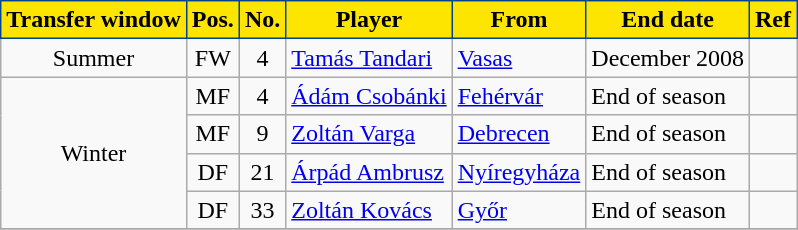<table class="wikitable plainrowheaders sortable">
<tr>
<th style="background-color:#FDE500;color:black;border:1px solid #004292">Transfer window</th>
<th style="background-color:#FDE500;color:black;border:1px solid #004292">Pos.</th>
<th style="background-color:#FDE500;color:black;border:1px solid #004292">No.</th>
<th style="background-color:#FDE500;color:black;border:1px solid #004292">Player</th>
<th style="background-color:#FDE500;color:black;border:1px solid #004292">From</th>
<th style="background-color:#FDE500;color:black;border:1px solid #004292">End date</th>
<th style="background-color:#FDE500;color:black;border:1px solid #004292">Ref</th>
</tr>
<tr>
<td style="text-align:center;">Summer</td>
<td style="text-align:center;">FW</td>
<td style="text-align:center;">4</td>
<td style="text-align:left;"> <a href='#'>Tamás Tandari</a></td>
<td style="text-align:left;"><a href='#'>Vasas</a></td>
<td style="text-align:left;">December 2008</td>
<td></td>
</tr>
<tr>
<td rowspan="4" style="text-align:center;">Winter</td>
<td style="text-align:center;">MF</td>
<td style="text-align:center;">4</td>
<td style="text-align:left;"> <a href='#'>Ádám Csobánki</a></td>
<td style="text-align:left;"><a href='#'>Fehérvár</a></td>
<td style="text-align:left;">End of season</td>
<td></td>
</tr>
<tr>
<td style="text-align:center;">MF</td>
<td style="text-align:center;">9</td>
<td style="text-align:left;"> <a href='#'>Zoltán Varga</a></td>
<td style="text-align:left;"><a href='#'>Debrecen</a></td>
<td style="text-align:left;">End of season</td>
<td></td>
</tr>
<tr>
<td style="text-align:center;">DF</td>
<td style="text-align:center;">21</td>
<td style="text-align:left;"> <a href='#'>Árpád Ambrusz</a></td>
<td style="text-align:left;"><a href='#'>Nyíregyháza</a></td>
<td style="text-align:left;">End of season</td>
<td></td>
</tr>
<tr>
<td style="text-align:center;">DF</td>
<td style="text-align:center;">33</td>
<td style="text-align:left;"> <a href='#'>Zoltán Kovács</a></td>
<td style="text-align:left;"><a href='#'>Győr</a></td>
<td style="text-align:left;">End of season</td>
<td></td>
</tr>
<tr>
</tr>
</table>
